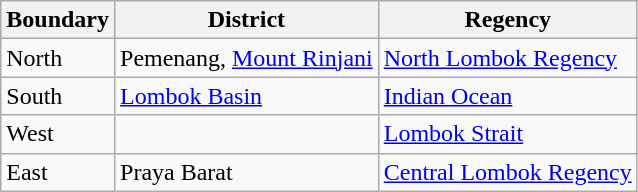<table class="wikitable">
<tr>
<th>Boundary</th>
<th>District</th>
<th>Regency</th>
</tr>
<tr>
<td>North</td>
<td>Pemenang, <a href='#'>Mount Rinjani</a></td>
<td><a href='#'>North Lombok Regency</a></td>
</tr>
<tr>
<td>South</td>
<td><a href='#'>Lombok Basin</a></td>
<td><a href='#'>Indian Ocean</a></td>
</tr>
<tr>
<td>West</td>
<td></td>
<td><a href='#'>Lombok Strait</a></td>
</tr>
<tr>
<td>East</td>
<td>Praya Barat</td>
<td><a href='#'>Central Lombok Regency</a></td>
</tr>
</table>
